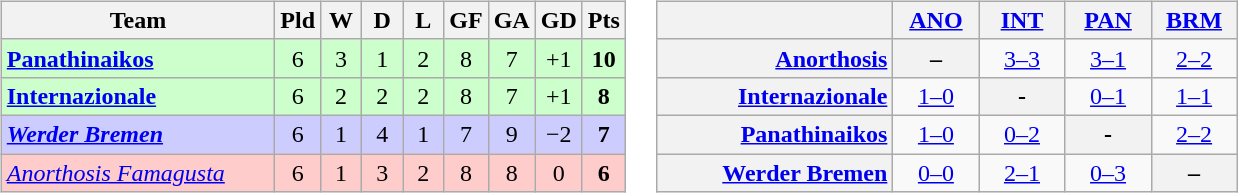<table>
<tr>
<td><br><table class="wikitable" style="text-align: center;">
<tr>
<th style="width:175px;">Team</th>
<th width="20">Pld</th>
<th width="20">W</th>
<th width="20">D</th>
<th width="20">L</th>
<th width="20">GF</th>
<th width="20">GA</th>
<th width="20">GD</th>
<th width="20">Pts</th>
</tr>
<tr style="background:#cfc;">
<td align=left> <strong><a href='#'>Panathinaikos</a></strong></td>
<td>6</td>
<td>3</td>
<td>1</td>
<td>2</td>
<td>8</td>
<td>7</td>
<td>+1</td>
<td><strong>10</strong></td>
</tr>
<tr style="background:#cfc;">
<td align=left> <strong><a href='#'>Internazionale</a></strong></td>
<td>6</td>
<td>2</td>
<td>2</td>
<td>2</td>
<td>8</td>
<td>7</td>
<td>+1</td>
<td><strong>8</strong></td>
</tr>
<tr style="background:#ccf;">
<td align=left> <strong><em><a href='#'>Werder Bremen</a></em></strong></td>
<td>6</td>
<td>1</td>
<td>4</td>
<td>1</td>
<td>7</td>
<td>9</td>
<td>−2</td>
<td><strong>7</strong></td>
</tr>
<tr style="background:#fcc;">
<td align=left> <em><a href='#'>Anorthosis Famagusta</a></em></td>
<td>6</td>
<td>1</td>
<td>3</td>
<td>2</td>
<td>8</td>
<td>8</td>
<td>0</td>
<td><strong>6</strong></td>
</tr>
</table>
</td>
<td><br><table class="wikitable" style="text-align:center">
<tr>
<th style="width:150px;"> </th>
<th width="50"><a href='#'>ANO</a></th>
<th width="50"><a href='#'>INT</a></th>
<th width="50"><a href='#'>PAN</a></th>
<th width="50"><a href='#'>BRM</a></th>
</tr>
<tr>
<th style="text-align:right;"><a href='#'>Anorthosis</a></th>
<th>–</th>
<td title=Anorthosis v Internazionale><a href='#'>3–3</a></td>
<td title=Anorthosis v Panathinaikos><a href='#'>3–1</a></td>
<td title=Anorthosis v Werder Bremen><a href='#'>2–2</a></td>
</tr>
<tr>
<th style="text-align:right;"><a href='#'>Internazionale</a></th>
<td title=Internazionale v Anorthosis><a href='#'>1–0</a></td>
<th>-</th>
<td title=Internazionale v Panathinaikos><a href='#'>0–1</a></td>
<td title=Internazionale v Werder Bremen><a href='#'>1–1</a></td>
</tr>
<tr>
<th style="text-align:right;"><a href='#'>Panathinaikos</a></th>
<td title=Panathinaikos v Anorthosis><a href='#'>1–0</a></td>
<td title=Panathinaikos v Internazionale><a href='#'>0–2</a></td>
<th>-</th>
<td title=Panathinaikos v Werder Bremen><a href='#'>2–2</a></td>
</tr>
<tr>
<th style="text-align:right;"><a href='#'>Werder Bremen</a></th>
<td title=Werder Bremen v Anorthosis><a href='#'>0–0</a></td>
<td title=Werder Bremen v Internazionale><a href='#'>2–1</a></td>
<td title=Werder Bremen v Panathinaikos><a href='#'>0–3</a></td>
<th>–</th>
</tr>
</table>
</td>
</tr>
</table>
